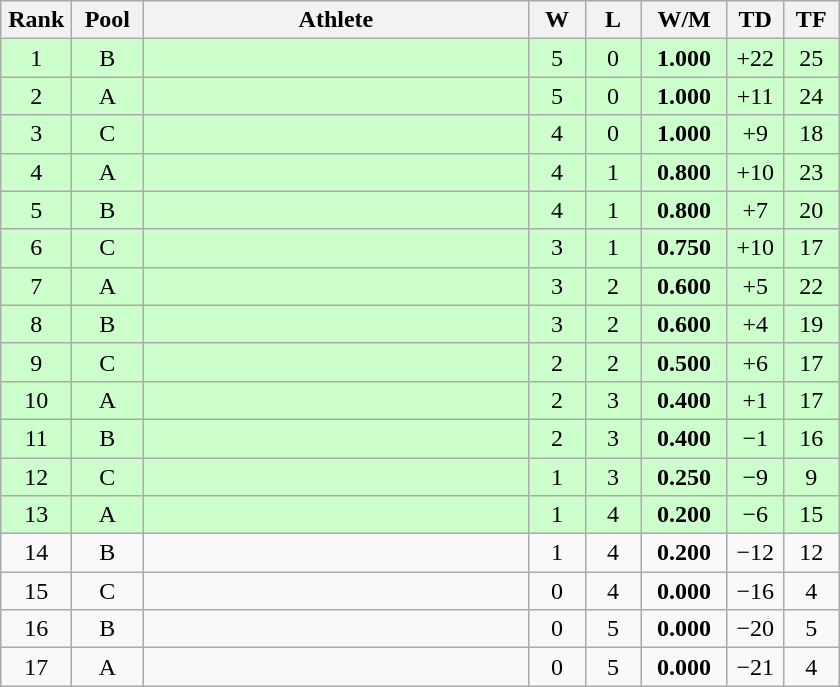<table class=wikitable style="text-align:center">
<tr>
<th width=40>Rank</th>
<th width=40>Pool</th>
<th width=250>Athlete</th>
<th width=30>W</th>
<th width=30>L</th>
<th width=50>W/M</th>
<th width=30>TD</th>
<th width=30>TF</th>
</tr>
<tr bgcolor="ccffcc">
<td>1</td>
<td>B</td>
<td align=left></td>
<td>5</td>
<td>0</td>
<td><strong>1.000</strong></td>
<td>+22</td>
<td>25</td>
</tr>
<tr bgcolor="ccffcc">
<td>2</td>
<td>A</td>
<td align=left></td>
<td>5</td>
<td>0</td>
<td><strong>1.000</strong></td>
<td>+11</td>
<td>24</td>
</tr>
<tr bgcolor="ccffcc">
<td>3</td>
<td>C</td>
<td align=left></td>
<td>4</td>
<td>0</td>
<td><strong>1.000</strong></td>
<td>+9</td>
<td>18</td>
</tr>
<tr bgcolor="ccffcc">
<td>4</td>
<td>A</td>
<td align=left></td>
<td>4</td>
<td>1</td>
<td><strong>0.800</strong></td>
<td>+10</td>
<td>23</td>
</tr>
<tr bgcolor="ccffcc">
<td>5</td>
<td>B</td>
<td align=left></td>
<td>4</td>
<td>1</td>
<td><strong>0.800</strong></td>
<td>+7</td>
<td>20</td>
</tr>
<tr bgcolor="ccffcc">
<td>6</td>
<td>C</td>
<td align=left></td>
<td>3</td>
<td>1</td>
<td><strong>0.750</strong></td>
<td>+10</td>
<td>17</td>
</tr>
<tr bgcolor="ccffcc">
<td>7</td>
<td>A</td>
<td align=left></td>
<td>3</td>
<td>2</td>
<td><strong>0.600</strong></td>
<td>+5</td>
<td>22</td>
</tr>
<tr bgcolor="ccffcc">
<td>8</td>
<td>B</td>
<td align=left></td>
<td>3</td>
<td>2</td>
<td><strong>0.600</strong></td>
<td>+4</td>
<td>19</td>
</tr>
<tr bgcolor="ccffcc">
<td>9</td>
<td>C</td>
<td align=left></td>
<td>2</td>
<td>2</td>
<td><strong>0.500</strong></td>
<td>+6</td>
<td>17</td>
</tr>
<tr bgcolor="ccffcc">
<td>10</td>
<td>A</td>
<td align=left></td>
<td>2</td>
<td>3</td>
<td><strong>0.400</strong></td>
<td>+1</td>
<td>17</td>
</tr>
<tr bgcolor="ccffcc">
<td>11</td>
<td>B</td>
<td align=left></td>
<td>2</td>
<td>3</td>
<td><strong>0.400</strong></td>
<td>−1</td>
<td>16</td>
</tr>
<tr bgcolor="ccffcc">
<td>12</td>
<td>C</td>
<td align=left></td>
<td>1</td>
<td>3</td>
<td><strong>0.250</strong></td>
<td>−9</td>
<td>9</td>
</tr>
<tr bgcolor="ccffcc">
<td>13</td>
<td>A</td>
<td align=left></td>
<td>1</td>
<td>4</td>
<td><strong>0.200</strong></td>
<td>−6</td>
<td>15</td>
</tr>
<tr>
<td>14</td>
<td>B</td>
<td align=left></td>
<td>1</td>
<td>4</td>
<td><strong>0.200</strong></td>
<td>−12</td>
<td>12</td>
</tr>
<tr>
<td>15</td>
<td>C</td>
<td align=left></td>
<td>0</td>
<td>4</td>
<td><strong>0.000</strong></td>
<td>−16</td>
<td>4</td>
</tr>
<tr>
<td>16</td>
<td>B</td>
<td align=left></td>
<td>0</td>
<td>5</td>
<td><strong>0.000</strong></td>
<td>−20</td>
<td>5</td>
</tr>
<tr>
<td>17</td>
<td>A</td>
<td align=left></td>
<td>0</td>
<td>5</td>
<td><strong>0.000</strong></td>
<td>−21</td>
<td>4</td>
</tr>
</table>
